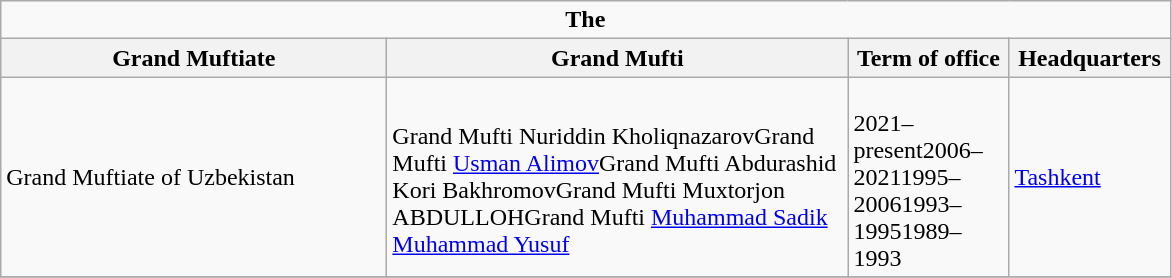<table class=wikitable>
<tr>
<td colspan=4 align=center><strong>The </strong></td>
</tr>
<tr>
<th scope="row" width="250">Grand Muftiate</th>
<th scope="row" width="300">Grand Mufti</th>
<th scope="row" width="100">Term of office</th>
<th scope="row" width="100">Headquarters</th>
</tr>
<tr>
<td>Grand Muftiate of Uzbekistan</td>
<td><br>Grand Mufti Nuriddin KholiqnazarovGrand Mufti <a href='#'>Usman Alimov</a>Grand Mufti Abdurashid Kori BakhromovGrand Mufti Muxtorjon ABDULLOHGrand Mufti <a href='#'>Muhammad Sadik Muhammad Yusuf</a></td>
<td><br>2021–present2006–20211995–20061993–19951989–1993</td>
<td><a href='#'>Tashkent</a></td>
</tr>
<tr>
</tr>
</table>
